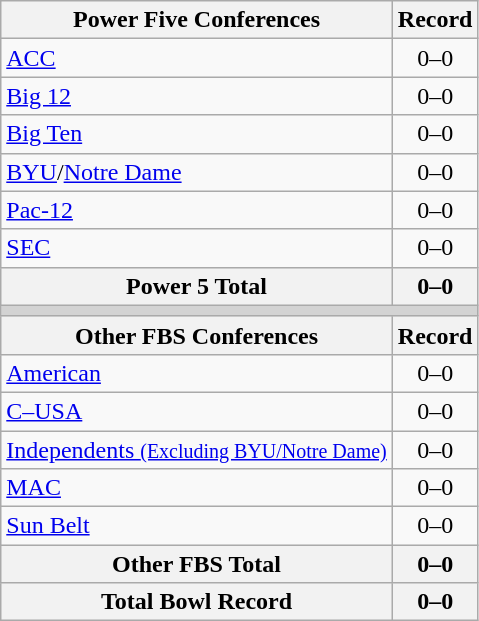<table class="wikitable">
<tr>
<th>Power Five Conferences</th>
<th>Record</th>
</tr>
<tr>
<td><a href='#'>ACC</a></td>
<td align=center>0–0</td>
</tr>
<tr>
<td><a href='#'>Big 12</a></td>
<td align=center>0–0</td>
</tr>
<tr>
<td><a href='#'>Big Ten</a></td>
<td align=center>0–0</td>
</tr>
<tr>
<td><a href='#'>BYU</a>/<a href='#'>Notre Dame</a></td>
<td align=center>0–0</td>
</tr>
<tr>
<td><a href='#'>Pac-12</a></td>
<td align=center>0–0</td>
</tr>
<tr>
<td><a href='#'>SEC</a></td>
<td align=center>0–0</td>
</tr>
<tr>
<th>Power 5 Total</th>
<th>0–0</th>
</tr>
<tr>
<th colspan="2" style="background:lightgrey;"></th>
</tr>
<tr>
<th>Other FBS Conferences</th>
<th>Record</th>
</tr>
<tr>
<td><a href='#'>American</a></td>
<td align=center>0–0</td>
</tr>
<tr>
<td><a href='#'>C–USA</a></td>
<td align=center>0–0</td>
</tr>
<tr>
<td><a href='#'>Independents <small>(Excluding BYU/Notre Dame)</small></a></td>
<td align=center>0–0</td>
</tr>
<tr>
<td><a href='#'>MAC</a></td>
<td align=center>0–0</td>
</tr>
<tr>
<td><a href='#'>Sun Belt</a></td>
<td align=center>0–0</td>
</tr>
<tr>
<th>Other FBS Total</th>
<th>0–0</th>
</tr>
<tr>
<th>Total Bowl Record</th>
<th>0–0</th>
</tr>
</table>
